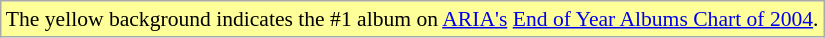<table class="wikitable" style="font-size:90%;">
<tr>
<td style="background-color:#FFFF99">The yellow background indicates the #1 album on <a href='#'>ARIA's</a> <a href='#'>End of Year Albums Chart of 2004</a>.</td>
</tr>
</table>
